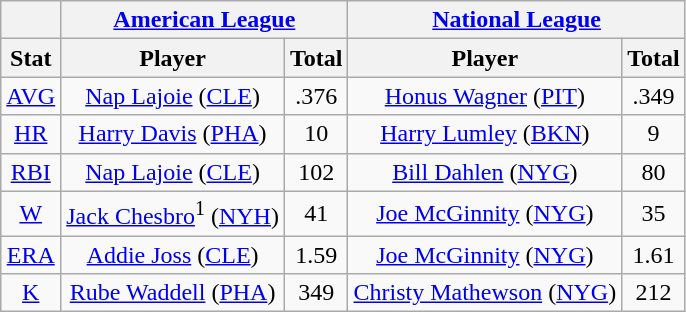<table class="wikitable" style="text-align:center;">
<tr>
<th></th>
<th colspan=2><a href='#'>American League</a></th>
<th colspan=2><a href='#'>National League</a></th>
</tr>
<tr>
<th>Stat</th>
<th>Player</th>
<th>Total</th>
<th>Player</th>
<th>Total</th>
</tr>
<tr>
<td><a href='#'>AVG</a></td>
<td><a href='#'>Nap Lajoie</a> (<a href='#'>CLE</a>)</td>
<td>.376</td>
<td><a href='#'>Honus Wagner</a> (<a href='#'>PIT</a>)</td>
<td>.349</td>
</tr>
<tr>
<td><a href='#'>HR</a></td>
<td><a href='#'>Harry Davis</a> (<a href='#'>PHA</a>)</td>
<td>10</td>
<td><a href='#'>Harry Lumley</a> (<a href='#'>BKN</a>)</td>
<td>9</td>
</tr>
<tr>
<td><a href='#'>RBI</a></td>
<td><a href='#'>Nap Lajoie</a> (<a href='#'>CLE</a>)</td>
<td>102</td>
<td><a href='#'>Bill Dahlen</a> (<a href='#'>NYG</a>)</td>
<td>80</td>
</tr>
<tr>
<td><a href='#'>W</a></td>
<td><a href='#'>Jack Chesbro</a><sup>1</sup> (<a href='#'>NYH</a>)</td>
<td>41</td>
<td><a href='#'>Joe McGinnity</a> (<a href='#'>NYG</a>)</td>
<td>35</td>
</tr>
<tr>
<td><a href='#'>ERA</a></td>
<td><a href='#'>Addie Joss</a> (<a href='#'>CLE</a>)</td>
<td>1.59</td>
<td><a href='#'>Joe McGinnity</a> (<a href='#'>NYG</a>)</td>
<td>1.61</td>
</tr>
<tr>
<td><a href='#'>K</a></td>
<td><a href='#'>Rube Waddell</a> (<a href='#'>PHA</a>)</td>
<td>349</td>
<td><a href='#'>Christy Mathewson</a> (<a href='#'>NYG</a>)</td>
<td>212</td>
</tr>
</table>
